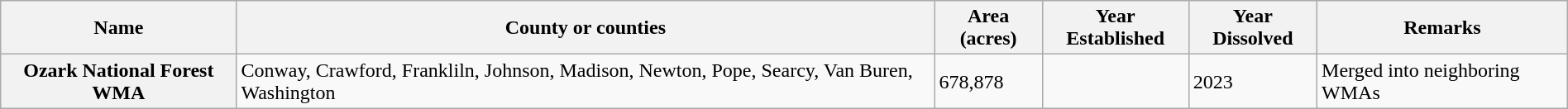<table class="wikitable sortable" style="width:100%">
<tr>
<th style="width:*;" scope="col">Name</th>
<th style="width:*;" scope="col">County or counties</th>
<th style="width:*;" scope="col">Area (acres)</th>
<th style="width:*;" scope="col">Year Established</th>
<th style="width:*;" scope="col">Year Dissolved</th>
<th style="width:*;" class="unsortable" scope="col">Remarks</th>
</tr>
<tr>
<th scope="row">Ozark National Forest WMA</th>
<td>Conway, Crawford, Frankliln, Johnson, Madison, Newton, Pope, Searcy, Van Buren, Washington</td>
<td>678,878</td>
<td></td>
<td>2023</td>
<td>Merged into neighboring WMAs</td>
</tr>
</table>
